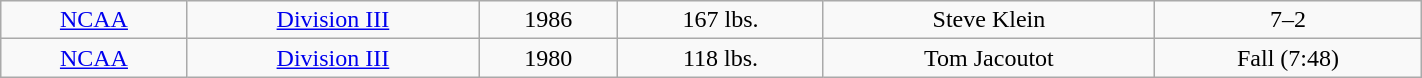<table class="wikitable" width="75%">
<tr align="center">
<td><a href='#'>NCAA</a></td>
<td><a href='#'>Division III</a></td>
<td>1986</td>
<td>167 lbs.</td>
<td>Steve Klein</td>
<td>7–2</td>
</tr>
<tr align="center">
<td><a href='#'>NCAA</a></td>
<td><a href='#'>Division III</a></td>
<td>1980</td>
<td>118 lbs.</td>
<td>Tom Jacoutot</td>
<td>Fall (7:48)</td>
</tr>
</table>
